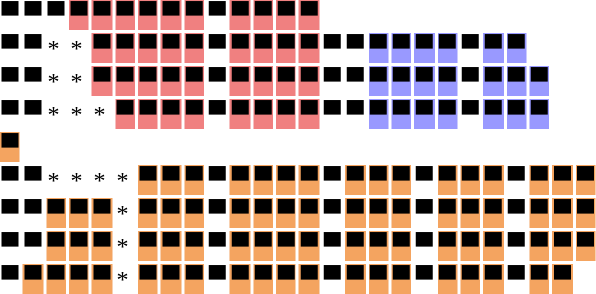<table>
<tr>
<td bgcolor="white" border="1"><span>▀</span></td>
<td bgcolor="#FFFFFF" border="1"><span>▀</span></td>
<td bgcolor="#FFFFFF" border="1"><span>▀</span></td>
<td bgcolor="#F08080" border="1"><span>▀</span></td>
<td bgcolor="#F08080" border="1"><span>▀</span></td>
<td bgcolor="#F08080" border="1"><span>▀</span></td>
<td bgcolor="#F08080" border="1"><span>▀</span></td>
<td bgcolor="#F08080" border="1"><span>▀</span></td>
<td bgcolor="#F08080" border="1"><span>▀</span></td>
<td bgcolor="white" border="1"><span>▀</span></td>
<td bgcolor="#F08080" border="1"><span>▀</span></td>
<td bgcolor="#F08080" border="1"><span>▀</span></td>
<td bgcolor="#F08080" border="1"><span>▀</span></td>
<td bgcolor="#F08080" border="1"><span>▀</span></td>
</tr>
<tr>
<td bgcolor="white" border="1"><span>▀</span></td>
<td bgcolor="white" border="1"><span>▀</span></td>
<td bgcolor="#FFFFFF" border="1"><span>*</span></td>
<td bgcolor="#FFFFFF" border="1"><span>*</span></td>
<td bgcolor="#F08080" border="1"><span>▀</span></td>
<td bgcolor="#F08080" border="1"><span>▀</span></td>
<td bgcolor="#F08080" border="1"><span>▀</span></td>
<td bgcolor="#F08080" border="1"><span>▀</span></td>
<td bgcolor="#F08080" border="1"><span>▀</span></td>
<td bgcolor="white" border="1"><span>▀</span></td>
<td bgcolor="#F08080" border="1"><span>▀</span></td>
<td bgcolor="#F08080" border="1"><span>▀</span></td>
<td bgcolor="#F08080" border="1"><span>▀</span></td>
<td bgcolor="#F08080" border="1"><span>▀</span></td>
<td bgcolor="white" border="1"><span>▀</span></td>
<td bgcolor="white" border="1"><span>▀</span></td>
<td bgcolor="#9999FF" border="1"><span>▀</span></td>
<td bgcolor="#9999FF" border="1"><span>▀</span></td>
<td bgcolor="#9999FF" border="1"><span>▀</span></td>
<td bgcolor="#9999FF" border="1"><span>▀</span></td>
<td bgcolor="white" border="1"><span>▀</span></td>
<td bgcolor="#9999FF" border="1"><span>▀</span></td>
<td bgcolor="#9999FF" border="1"><span>▀</span></td>
</tr>
<tr>
<td bgcolor="white" border="1"><span>▀</span></td>
<td bgcolor="white" border="1"><span>▀</span></td>
<td bgcolor="#FFFFFF" border="1"><span>*</span></td>
<td bgcolor="#FFFFFF" border="1"><span>*</span></td>
<td bgcolor="#F08080" border="1"><span>▀</span></td>
<td bgcolor="#F08080" border="1"><span>▀</span></td>
<td bgcolor="#F08080" border="1"><span>▀</span></td>
<td bgcolor="#F08080" border="1"><span>▀</span></td>
<td bgcolor="#F08080" border="1"><span>▀</span></td>
<td bgcolor="white" border="1"><span>▀</span></td>
<td bgcolor="#F08080" border="1"><span>▀</span></td>
<td bgcolor="#F08080" border="1"><span>▀</span></td>
<td bgcolor="#F08080" border="1"><span>▀</span></td>
<td bgcolor="#F08080" border="1"><span>▀</span></td>
<td bgcolor="white" border="1"><span>▀</span></td>
<td bgcolor="white" border="1"><span>▀</span></td>
<td bgcolor="#9999FF" border="1"><span>▀</span></td>
<td bgcolor="#9999FF" border="1"><span>▀</span></td>
<td bgcolor="#9999FF" border="1"><span>▀</span></td>
<td bgcolor="#9999FF" border="1"><span>▀</span></td>
<td bgcolor="white" border="1"><span>▀</span></td>
<td bgcolor="#9999FF" border="1"><span>▀</span></td>
<td bgcolor="#9999FF" border="1"><span>▀</span></td>
<td bgcolor="#9999FF" border="1"><span>▀</span></td>
</tr>
<tr>
<td bgcolor="white" border="1"><span>▀</span></td>
<td bgcolor="white" border="1"><span>▀</span></td>
<td bgcolor="#FFFFFF" border="1"><span>*</span></td>
<td bgcolor="#FFFFFF" border="1"><span>*</span></td>
<td bgcolor="#FFFFFF" border="1"><span>*</span></td>
<td bgcolor="#F08080" border="1"><span>▀</span></td>
<td bgcolor="#F08080" border="1"><span>▀</span></td>
<td bgcolor="#F08080" border="1"><span>▀</span></td>
<td bgcolor="#F08080" border="1"><span>▀</span></td>
<td bgcolor="white" border="1"><span>▀</span></td>
<td bgcolor="#F08080" border="1"><span>▀</span></td>
<td bgcolor="#F08080" border="1"><span>▀</span></td>
<td bgcolor="#F08080" border="1"><span>▀</span></td>
<td bgcolor="#F08080" border="1"><span>▀</span></td>
<td bgcolor="white" border="1"><span>▀</span></td>
<td bgcolor="white" border="1"><span>▀</span></td>
<td bgcolor="#9999FF" border="1"><span>▀</span></td>
<td bgcolor="#9999FF" border="1"><span>▀</span></td>
<td bgcolor="#9999FF" border="1"><span>▀</span></td>
<td bgcolor="#9999FF" border="1"><span>▀</span></td>
<td bgcolor="white" border="1"><span>▀</span></td>
<td bgcolor="#9999FF" border="1"><span>▀</span></td>
<td bgcolor="#9999FF" border="1"><span>▀</span></td>
<td bgcolor="#9999FF" border="1"><span>▀</span></td>
</tr>
<tr>
<td bgcolor="#F4A460" border="1"><span>▀</span></td>
</tr>
<tr>
<td bgcolor="white" border="1"><span>▀</span></td>
<td bgcolor="white" border="1"><span>▀</span></td>
<td bgcolor="#FFFFFF" border="1"><span>*</span></td>
<td bgcolor="#FFFFFF" border="1"><span>*</span></td>
<td bgcolor="#FFFFFF" border="1"><span>*</span></td>
<td bgcolor="#FFFFFF" border="1"><span>*</span></td>
<td bgcolor="#F4A460" border="1"><span>▀</span></td>
<td bgcolor="#F4A460" border="1"><span>▀</span></td>
<td bgcolor="#F4A460" border="1"><span>▀</span></td>
<td bgcolor="white" border="1"><span>▀</span></td>
<td bgcolor="#F4A460" border="1"><span>▀</span></td>
<td bgcolor="#F4A460" border="1"><span>▀</span></td>
<td bgcolor="#F4A460" border="1"><span>▀</span></td>
<td bgcolor="#F4A460" border="1"><span>▀</span></td>
<td bgcolor="white" border="1"><span>▀</span></td>
<td bgcolor="#F4A460" border="1"><span>▀</span></td>
<td bgcolor="#F4A460" border="1"><span>▀</span></td>
<td bgcolor="#F4A460" border="1"><span>▀</span></td>
<td bgcolor="white" border="1"><span>▀</span></td>
<td bgcolor="#F4A460" border="1"><span>▀</span></td>
<td bgcolor="#F4A460" border="1"><span>▀</span></td>
<td bgcolor="#F4A460" border="1"><span>▀</span></td>
<td bgcolor="white" border="1"><span>▀</span></td>
<td bgcolor="#F4A460" border="1"><span>▀</span></td>
<td bgcolor="#F4A460" border="1"><span>▀</span></td>
<td bgcolor="#F4A460" border="1"><span>▀</span></td>
</tr>
<tr>
<td bgcolor="white" border="1"><span>▀</span></td>
<td bgcolor="white" border="1"><span>▀</span></td>
<td bgcolor="#F4A460" border="1"><span>▀</span></td>
<td bgcolor="#F4A460" border="1"><span>▀</span></td>
<td bgcolor="#F4A460" border="1"><span>▀</span></td>
<td bgcolor="#FFFFFF" border="1"><span>*</span></td>
<td bgcolor="#F4A460" border="1"><span>▀</span></td>
<td bgcolor="#F4A460" border="1"><span>▀</span></td>
<td bgcolor="#F4A460" border="1"><span>▀</span></td>
<td bgcolor="white" border="1"><span>▀</span></td>
<td bgcolor="#F4A460" border="1"><span>▀</span></td>
<td bgcolor="#F4A460" border="1"><span>▀</span></td>
<td bgcolor="#F4A460" border="1"><span>▀</span></td>
<td bgcolor="#F4A460" border="1"><span>▀</span></td>
<td bgcolor="white" border="1"><span>▀</span></td>
<td bgcolor="#F4A460" border="1"><span>▀</span></td>
<td bgcolor="#F4A460" border="1"><span>▀</span></td>
<td bgcolor="#F4A460" border="1"><span>▀</span></td>
<td bgcolor="white" border="1"><span>▀</span></td>
<td bgcolor="#F4A460" border="1"><span>▀</span></td>
<td bgcolor="#F4A460" border="1"><span>▀</span></td>
<td bgcolor="#F4A460" border="1"><span>▀</span></td>
<td bgcolor="white" border="1"><span>▀</span></td>
<td bgcolor="#F4A460" border="1"><span>▀</span></td>
<td bgcolor="#F4A460" border="1"><span>▀</span></td>
<td bgcolor="#F4A460" border="1"><span>▀</span></td>
</tr>
<tr>
<td bgcolor="white" border="1"><span>▀</span></td>
<td bgcolor="white" border="1"><span>▀</span></td>
<td bgcolor="#F4A460" border="1"><span>▀</span></td>
<td bgcolor="#F4A460" border="1"><span>▀</span></td>
<td bgcolor="#F4A460" border="1"><span>▀</span></td>
<td bgcolor="#FFFFFF" border="1"><span>*</span></td>
<td bgcolor="#F4A460" border="1"><span>▀</span></td>
<td bgcolor="#F4A460" border="1"><span>▀</span></td>
<td bgcolor="#F4A460" border="1"><span>▀</span></td>
<td bgcolor="white" border="1"><span>▀</span></td>
<td bgcolor="#F4A460" border="1"><span>▀</span></td>
<td bgcolor="#F4A460" border="1"><span>▀</span></td>
<td bgcolor="#F4A460" border="1"><span>▀</span></td>
<td bgcolor="#F4A460" border="1"><span>▀</span></td>
<td bgcolor="white" border="1"><span>▀</span></td>
<td bgcolor="#F4A460" border="1"><span>▀</span></td>
<td bgcolor="#F4A460" border="1"><span>▀</span></td>
<td bgcolor="#F4A460" border="1"><span>▀</span></td>
<td bgcolor="white" border="1"><span>▀</span></td>
<td bgcolor="#F4A460" border="1"><span>▀</span></td>
<td bgcolor="#F4A460" border="1"><span>▀</span></td>
<td bgcolor="#F4A460" border="1"><span>▀</span></td>
<td bgcolor="white" border="1"><span>▀</span></td>
<td bgcolor="#F4A460" border="1"><span>▀</span></td>
<td bgcolor="#F4A460" border="1"><span>▀</span></td>
<td bgcolor="#F4A460" border="1"><span>▀</span></td>
</tr>
<tr>
<td bgcolor="white" border="1"><span>▀</span></td>
<td bgcolor="#F4A460" border="1"><span>▀</span></td>
<td bgcolor="#F4A460" border="1"><span>▀</span></td>
<td bgcolor="#F4A460" border="1"><span>▀</span></td>
<td bgcolor="#F4A460" border="1"><span>▀</span></td>
<td bgcolor="#FFFFFF" border="1"><span>*</span></td>
<td bgcolor="#F4A460" border="1"><span>▀</span></td>
<td bgcolor="#F4A460" border="1"><span>▀</span></td>
<td bgcolor="#F4A460" border="1"><span>▀</span></td>
<td bgcolor="white" border="1"><span>▀</span></td>
<td bgcolor="#F4A460" border="1"><span>▀</span></td>
<td bgcolor="#F4A460" border="1"><span>▀</span></td>
<td bgcolor="#F4A460" border="1"><span>▀</span></td>
<td bgcolor="#F4A460" border="1"><span>▀</span></td>
<td bgcolor="white" border="1"><span>▀</span></td>
<td bgcolor="#F4A460" border="1"><span>▀</span></td>
<td bgcolor="#F4A460" border="1"><span>▀</span></td>
<td bgcolor="#F4A460" border="1"><span>▀</span></td>
<td bgcolor="white" border="1"><span>▀</span></td>
<td bgcolor="#F4A460" border="1"><span>▀</span></td>
<td bgcolor="#F4A460" border="1"><span>▀</span></td>
<td bgcolor="#F4A460" border="1"><span>▀</span></td>
<td bgcolor="white" border="1"><span>▀</span></td>
<td bgcolor="#F4A460" border="1"><span>▀</span></td>
<td bgcolor="#F4A460" border="1"><span>▀</span></td>
</tr>
</table>
